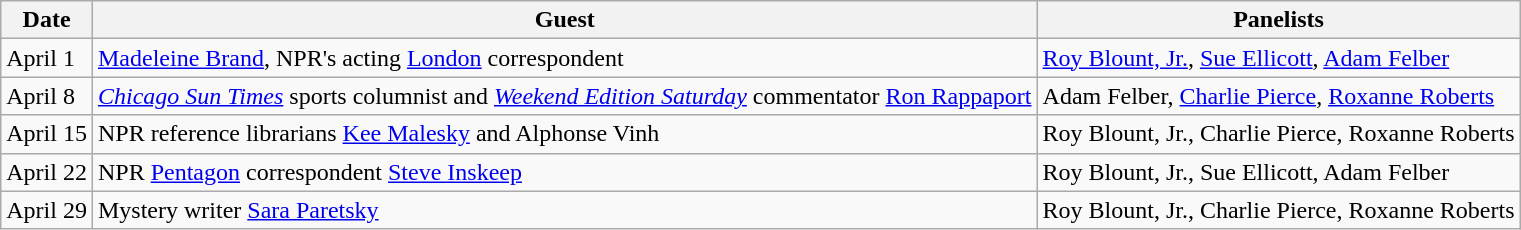<table class="wikitable">
<tr>
<th>Date</th>
<th>Guest</th>
<th>Panelists</th>
</tr>
<tr>
<td>April 1</td>
<td><a href='#'>Madeleine Brand</a>, NPR's acting <a href='#'>London</a> correspondent</td>
<td><a href='#'>Roy Blount, Jr.</a>, <a href='#'>Sue Ellicott</a>, <a href='#'>Adam Felber</a></td>
</tr>
<tr>
<td>April 8</td>
<td><em><a href='#'>Chicago Sun Times</a></em> sports columnist and <em><a href='#'>Weekend Edition Saturday</a></em> commentator <a href='#'>Ron Rappaport</a></td>
<td>Adam Felber, <a href='#'>Charlie Pierce</a>, <a href='#'>Roxanne Roberts</a></td>
</tr>
<tr>
<td>April 15</td>
<td>NPR reference librarians <a href='#'>Kee Malesky</a> and Alphonse Vinh</td>
<td>Roy Blount, Jr., Charlie Pierce, Roxanne Roberts</td>
</tr>
<tr>
<td>April 22</td>
<td>NPR <a href='#'>Pentagon</a> correspondent <a href='#'>Steve Inskeep</a></td>
<td>Roy Blount, Jr., Sue Ellicott, Adam Felber</td>
</tr>
<tr>
<td>April 29</td>
<td>Mystery writer <a href='#'>Sara Paretsky</a></td>
<td>Roy Blount, Jr., Charlie Pierce, Roxanne Roberts</td>
</tr>
</table>
